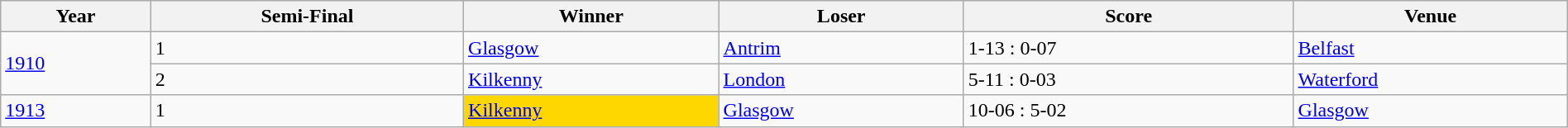<table class="wikitable" width=100%>
<tr>
<th>Year</th>
<th>Semi-Final</th>
<th>Winner</th>
<th>Loser</th>
<th>Score</th>
<th>Venue</th>
</tr>
<tr>
<td rowspan=2><a href='#'>1910</a></td>
<td>1</td>
<td><a href='#'>Glasgow</a></td>
<td><a href='#'>Antrim</a></td>
<td>1-13 : 0-07</td>
<td><a href='#'>Belfast</a></td>
</tr>
<tr>
<td>2</td>
<td><a href='#'>Kilkenny</a></td>
<td><a href='#'>London</a></td>
<td>5-11 : 0-03</td>
<td><a href='#'>Waterford</a></td>
</tr>
<tr>
<td rowspan=1><a href='#'>1913</a></td>
<td>1</td>
<td style="background-color:#FED700"><a href='#'>Kilkenny</a></td>
<td><a href='#'>Glasgow</a></td>
<td>10-06 : 5-02</td>
<td><a href='#'>Glasgow</a></td>
</tr>
</table>
